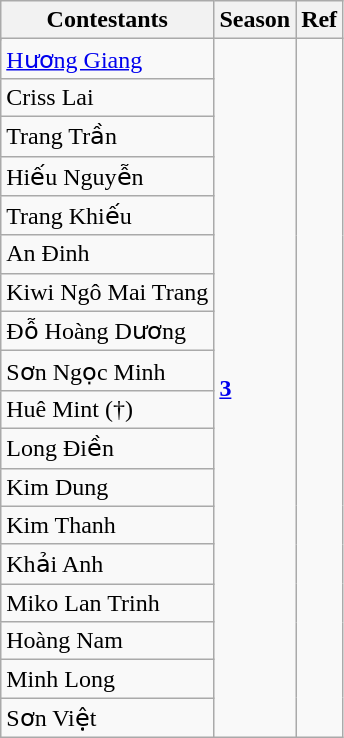<table class="wikitable">
<tr>
<th rowspan="2">Contestants</th>
<th>Season</th>
<th><strong>Ref</strong></th>
</tr>
<tr>
<td rowspan="19"><strong><a href='#'>3</a></strong></td>
<td rowspan="19"></td>
</tr>
<tr>
<td><a href='#'>Hương Giang</a></td>
</tr>
<tr>
<td>Criss Lai</td>
</tr>
<tr>
<td>Trang Trần</td>
</tr>
<tr>
<td>Hiếu Nguyễn</td>
</tr>
<tr>
<td>Trang Khiếu</td>
</tr>
<tr>
<td>An Đinh</td>
</tr>
<tr>
<td>Kiwi Ngô Mai Trang</td>
</tr>
<tr>
<td>Đỗ Hoàng Dương</td>
</tr>
<tr>
<td>Sơn Ngọc Minh</td>
</tr>
<tr>
<td>Huê Mint (†)</td>
</tr>
<tr>
<td>Long Điền</td>
</tr>
<tr>
<td>Kim Dung</td>
</tr>
<tr>
<td>Kim Thanh</td>
</tr>
<tr>
<td>Khải Anh</td>
</tr>
<tr>
<td>Miko Lan Trinh</td>
</tr>
<tr>
<td>Hoàng Nam</td>
</tr>
<tr>
<td>Minh Long</td>
</tr>
<tr>
<td>Sơn Việt</td>
</tr>
</table>
